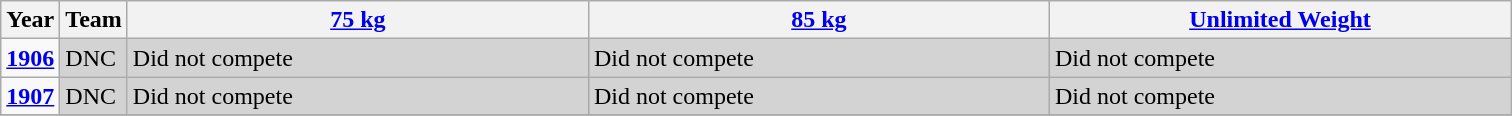<table class="wikitable sortable" style="font-size: 100%">
<tr>
<th>Year</th>
<th>Team</th>
<th width=300><a href='#'>75 kg</a></th>
<th width=300><a href='#'>85 kg</a></th>
<th width=300><a href='#'>Unlimited Weight</a></th>
</tr>
<tr>
<td><strong><a href='#'>1906</a></strong></td>
<td bgcolor="lightgray">DNC</td>
<td bgcolor="lightgray">Did not compete</td>
<td bgcolor="lightgray">Did not compete</td>
<td bgcolor="lightgray">Did not compete</td>
</tr>
<tr>
<td><strong><a href='#'>1907</a></strong></td>
<td bgcolor="lightgray">DNC</td>
<td bgcolor="lightgray">Did not compete</td>
<td bgcolor="lightgray">Did not compete</td>
<td bgcolor="lightgray">Did not compete</td>
</tr>
<tr>
</tr>
</table>
